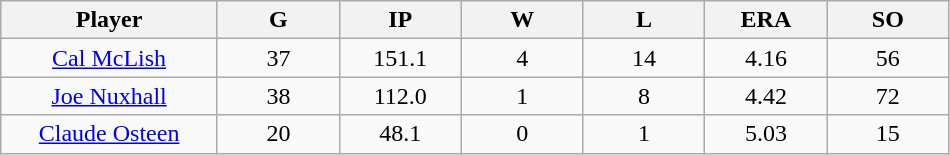<table class="wikitable sortable">
<tr>
<th bgcolor="#DDDDFF" width="16%">Player</th>
<th bgcolor="#DDDDFF" width="9%">G</th>
<th bgcolor="#DDDDFF" width="9%">IP</th>
<th bgcolor="#DDDDFF" width="9%">W</th>
<th bgcolor="#DDDDFF" width="9%">L</th>
<th bgcolor="#DDDDFF" width="9%">ERA</th>
<th bgcolor="#DDDDFF" width="9%">SO</th>
</tr>
<tr align="center">
<td><a href='#'>Cal McLish</a></td>
<td>37</td>
<td>151.1</td>
<td>4</td>
<td>14</td>
<td>4.16</td>
<td>56</td>
</tr>
<tr align=center>
<td><a href='#'>Joe Nuxhall</a></td>
<td>38</td>
<td>112.0</td>
<td>1</td>
<td>8</td>
<td>4.42</td>
<td>72</td>
</tr>
<tr align=center>
<td><a href='#'>Claude Osteen</a></td>
<td>20</td>
<td>48.1</td>
<td>0</td>
<td>1</td>
<td>5.03</td>
<td>15</td>
</tr>
</table>
